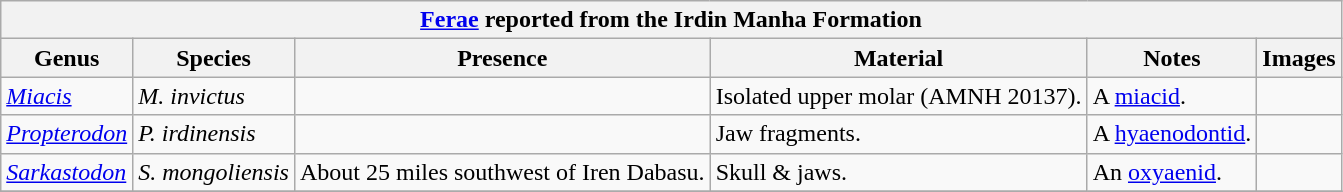<table class="wikitable" align="center">
<tr>
<th colspan="6" align="center"><strong><a href='#'>Ferae</a> reported from the Irdin Manha Formation</strong></th>
</tr>
<tr>
<th>Genus</th>
<th>Species</th>
<th>Presence</th>
<th><strong>Material</strong></th>
<th>Notes</th>
<th>Images</th>
</tr>
<tr>
<td><em><a href='#'>Miacis</a></em></td>
<td><em>M. invictus</em></td>
<td></td>
<td>Isolated upper molar (AMNH 20137).</td>
<td>A <a href='#'>miacid</a>.</td>
<td></td>
</tr>
<tr>
<td><em><a href='#'>Propterodon</a></em></td>
<td><em>P. irdinensis</em></td>
<td></td>
<td>Jaw fragments.</td>
<td>A <a href='#'>hyaenodontid</a>.</td>
<td></td>
</tr>
<tr>
<td><em><a href='#'>Sarkastodon</a></em></td>
<td><em>S. mongoliensis</em></td>
<td>About 25 miles southwest of Iren Dabasu.</td>
<td>Skull & jaws.</td>
<td>An <a href='#'>oxyaenid</a>.</td>
<td></td>
</tr>
<tr>
</tr>
</table>
